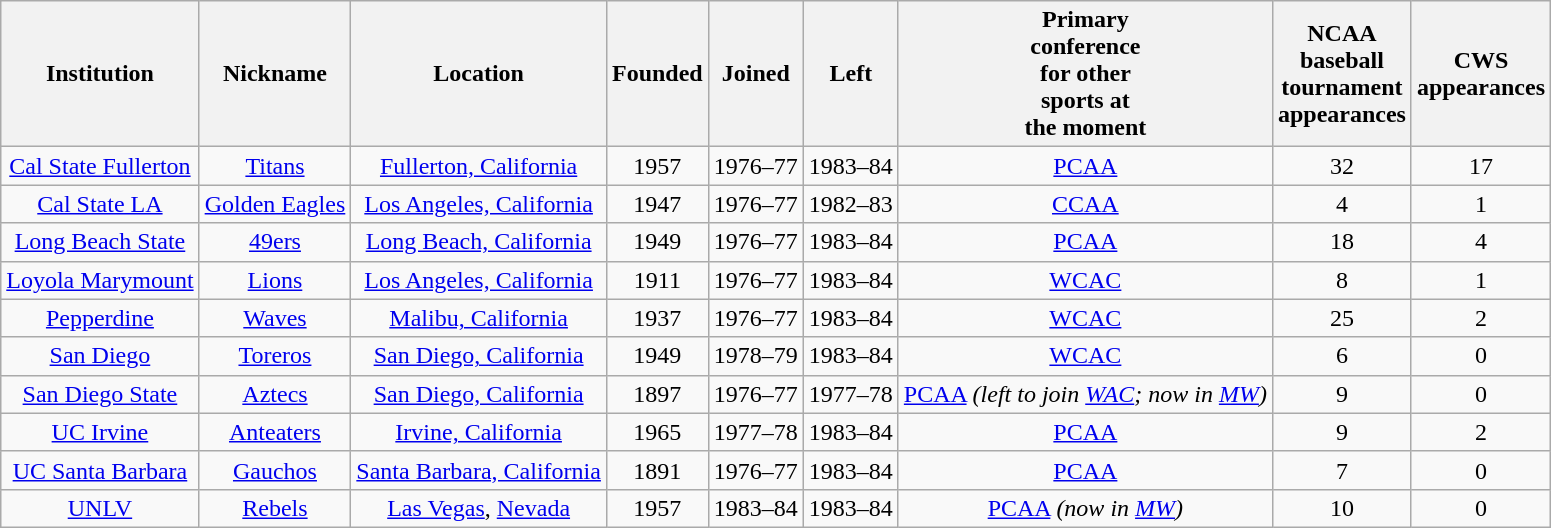<table class="wikitable sortable" style="text-align: center;">
<tr>
<th>Institution</th>
<th>Nickname</th>
<th>Location</th>
<th>Founded</th>
<th>Joined</th>
<th>Left</th>
<th>Primary<br>conference<br>for other<br>sports at<br>the moment</th>
<th>NCAA<br>baseball<br>tournament<br>appearances</th>
<th>CWS<br>appearances</th>
</tr>
<tr>
<td><a href='#'>Cal State Fullerton</a></td>
<td><a href='#'>Titans</a></td>
<td><a href='#'>Fullerton, California</a></td>
<td>1957</td>
<td>1976–77</td>
<td>1983–84</td>
<td><a href='#'>PCAA</a></td>
<td>32</td>
<td>17</td>
</tr>
<tr>
<td><a href='#'>Cal State LA</a></td>
<td><a href='#'>Golden Eagles</a></td>
<td><a href='#'>Los Angeles, California</a></td>
<td>1947</td>
<td>1976–77</td>
<td>1982–83</td>
<td><a href='#'>CCAA</a></td>
<td>4</td>
<td>1</td>
</tr>
<tr>
<td><a href='#'>Long Beach State</a></td>
<td><a href='#'>49ers</a></td>
<td><a href='#'>Long Beach, California</a></td>
<td>1949</td>
<td>1976–77</td>
<td>1983–84</td>
<td><a href='#'>PCAA</a></td>
<td>18</td>
<td>4</td>
</tr>
<tr>
<td><a href='#'>Loyola Marymount</a></td>
<td><a href='#'>Lions</a></td>
<td><a href='#'>Los Angeles, California</a></td>
<td>1911</td>
<td>1976–77</td>
<td>1983–84</td>
<td><a href='#'>WCAC</a></td>
<td>8</td>
<td>1</td>
</tr>
<tr>
<td><a href='#'>Pepperdine</a></td>
<td><a href='#'>Waves</a></td>
<td><a href='#'>Malibu, California</a></td>
<td>1937</td>
<td>1976–77</td>
<td>1983–84</td>
<td><a href='#'>WCAC</a></td>
<td>25</td>
<td>2</td>
</tr>
<tr>
<td><a href='#'>San Diego</a></td>
<td><a href='#'>Toreros</a></td>
<td><a href='#'>San Diego, California</a></td>
<td>1949</td>
<td>1978–79</td>
<td>1983–84</td>
<td><a href='#'>WCAC</a></td>
<td>6</td>
<td>0</td>
</tr>
<tr>
<td><a href='#'>San Diego State</a></td>
<td><a href='#'>Aztecs</a></td>
<td><a href='#'>San Diego, California</a></td>
<td>1897</td>
<td>1976–77</td>
<td>1977–78</td>
<td><a href='#'>PCAA</a> <em>(left to join <a href='#'>WAC</a>; now in <a href='#'>MW</a>)</em></td>
<td>9</td>
<td>0</td>
</tr>
<tr>
<td><a href='#'>UC Irvine</a></td>
<td><a href='#'>Anteaters</a></td>
<td><a href='#'>Irvine, California</a></td>
<td>1965</td>
<td>1977–78</td>
<td>1983–84</td>
<td><a href='#'>PCAA</a></td>
<td>9</td>
<td>2</td>
</tr>
<tr>
<td><a href='#'>UC Santa Barbara</a></td>
<td><a href='#'>Gauchos</a></td>
<td><a href='#'>Santa Barbara, California</a></td>
<td>1891</td>
<td>1976–77</td>
<td>1983–84</td>
<td><a href='#'>PCAA</a></td>
<td>7</td>
<td>0</td>
</tr>
<tr>
<td><a href='#'>UNLV</a></td>
<td><a href='#'>Rebels</a></td>
<td><a href='#'>Las Vegas</a>, <a href='#'>Nevada</a></td>
<td>1957</td>
<td>1983–84</td>
<td>1983–84</td>
<td><a href='#'>PCAA</a> <em>(now in <a href='#'>MW</a>)</em></td>
<td>10</td>
<td>0</td>
</tr>
</table>
